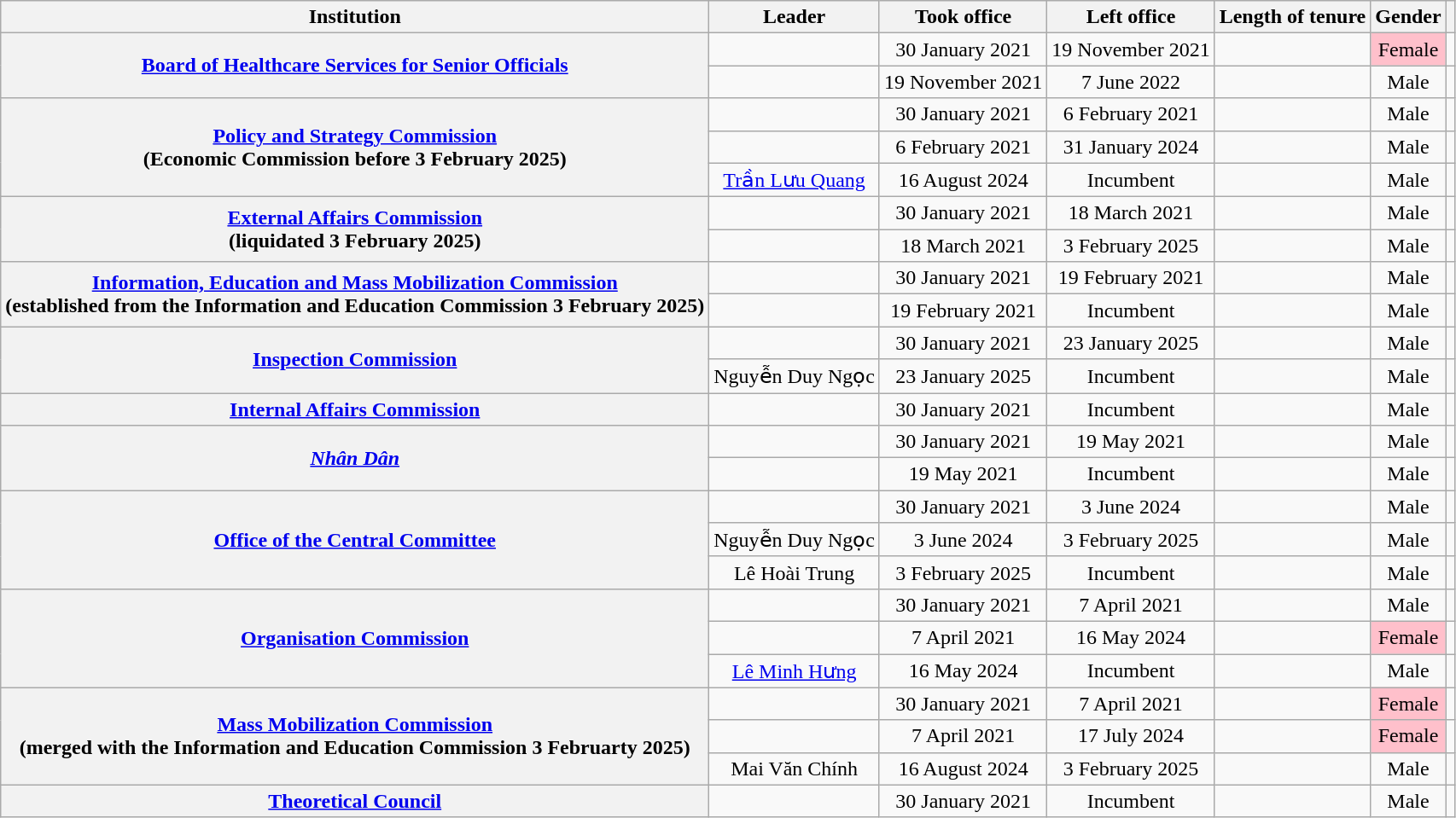<table class="wikitable sortable plainrowheaders" style=text-align:center>
<tr>
<th scope="col">Institution</th>
<th scope="col">Leader</th>
<th scope="col">Took office</th>
<th scope="col">Left office</th>
<th scope="col">Length of tenure</th>
<th scope="col">Gender</th>
<th scope="col" class="unsortable"></th>
</tr>
<tr>
<th rowspan="2" scope="row"><a href='#'>Board of Healthcare Services for Senior Officials</a></th>
<td></td>
<td>30 January 2021</td>
<td>19 November 2021</td>
<td></td>
<td style="background: Pink">Female</td>
<td></td>
</tr>
<tr>
<td></td>
<td>19 November 2021</td>
<td>7 June 2022</td>
<td></td>
<td>Male</td>
<td></td>
</tr>
<tr>
<th rowspan="3" scope="row"><a href='#'>Policy and Strategy Commission</a><br>(Economic Commission before 3 February 2025)</th>
<td></td>
<td>30 January 2021</td>
<td>6 February 2021</td>
<td></td>
<td>Male</td>
<td></td>
</tr>
<tr>
<td></td>
<td>6 February 2021</td>
<td>31 January 2024</td>
<td></td>
<td>Male</td>
<td></td>
</tr>
<tr>
<td><a href='#'>Trần Lưu Quang</a></td>
<td>16 August 2024</td>
<td>Incumbent</td>
<td></td>
<td>Male</td>
<td></td>
</tr>
<tr>
<th rowspan="2" scope="row"><a href='#'>External Affairs Commission</a><br>(liquidated 3 February 2025)</th>
<td></td>
<td>30 January 2021</td>
<td>18 March 2021</td>
<td></td>
<td>Male</td>
<td></td>
</tr>
<tr>
<td></td>
<td>18 March 2021</td>
<td>3 February 2025</td>
<td></td>
<td>Male</td>
<td></td>
</tr>
<tr>
<th rowspan="2" scope="row"><a href='#'>Information, Education and Mass Mobilization Commission</a><br>(established from the Information and Education Commission 3 February 2025)</th>
<td></td>
<td>30 January 2021</td>
<td>19 February 2021</td>
<td></td>
<td>Male</td>
<td></td>
</tr>
<tr>
<td></td>
<td>19 February 2021</td>
<td>Incumbent</td>
<td></td>
<td>Male</td>
<td></td>
</tr>
<tr>
<th rowspan="2" scope="row"><a href='#'>Inspection Commission</a></th>
<td></td>
<td>30 January 2021</td>
<td>23 January 2025</td>
<td></td>
<td>Male</td>
<td></td>
</tr>
<tr>
<td>Nguyễn Duy Ngọc</td>
<td>23 January 2025</td>
<td>Incumbent</td>
<td></td>
<td>Male</td>
<td></td>
</tr>
<tr>
<th scope="row"><a href='#'>Internal Affairs Commission</a></th>
<td></td>
<td>30 January 2021</td>
<td>Incumbent</td>
<td></td>
<td>Male</td>
<td></td>
</tr>
<tr>
<th rowspan="2" scope="row"><em><a href='#'>Nhân Dân</a></em></th>
<td></td>
<td>30 January 2021</td>
<td>19 May 2021</td>
<td></td>
<td>Male</td>
<td></td>
</tr>
<tr>
<td></td>
<td>19 May 2021</td>
<td>Incumbent</td>
<td></td>
<td>Male</td>
<td></td>
</tr>
<tr>
<th rowspan="3" scope="row"><a href='#'>Office of the Central Committee</a></th>
<td></td>
<td>30 January 2021</td>
<td>3 June 2024</td>
<td></td>
<td>Male</td>
<td></td>
</tr>
<tr>
<td>Nguyễn Duy Ngọc</td>
<td>3 June 2024</td>
<td>3 February 2025</td>
<td></td>
<td>Male</td>
<td></td>
</tr>
<tr>
<td>Lê Hoài Trung</td>
<td>3 February 2025</td>
<td>Incumbent</td>
<td></td>
<td>Male</td>
<td></td>
</tr>
<tr>
<th rowspan="3" scope="row"><a href='#'>Organisation Commission</a></th>
<td></td>
<td>30 January 2021</td>
<td>7 April 2021</td>
<td></td>
<td>Male</td>
<td></td>
</tr>
<tr>
<td></td>
<td>7 April 2021</td>
<td>16 May 2024</td>
<td></td>
<td style="background: Pink">Female</td>
<td></td>
</tr>
<tr>
<td><a href='#'>Lê Minh Hưng</a></td>
<td>16 May 2024</td>
<td>Incumbent</td>
<td></td>
<td>Male</td>
<td></td>
</tr>
<tr>
<th rowspan="3" scope="row"><a href='#'>Mass Mobilization Commission</a><br>(merged with the Information and Education Commission 3 Februarty 2025)</th>
<td></td>
<td>30 January 2021</td>
<td>7 April 2021</td>
<td></td>
<td style="background: Pink">Female</td>
<td></td>
</tr>
<tr>
<td></td>
<td>7 April 2021</td>
<td>17 July 2024</td>
<td></td>
<td style="background: Pink">Female</td>
<td></td>
</tr>
<tr>
<td>Mai Văn Chính</td>
<td>16 August 2024</td>
<td>3 February 2025</td>
<td></td>
<td>Male</td>
<td></td>
</tr>
<tr>
<th scope="row"><a href='#'>Theoretical Council</a></th>
<td></td>
<td>30 January 2021</td>
<td>Incumbent</td>
<td></td>
<td>Male</td>
<td></td>
</tr>
</table>
